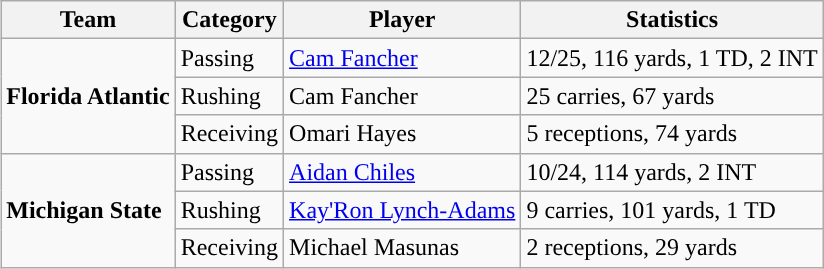<table class="wikitable" style="float: right;">
<tr>
<th>Team</th>
<th>Category</th>
<th>Player</th>
<th>Statistics</th>
</tr>
<tr>
<td rowspan=3><strong>Florida Atlantic</strong></td>
<td>Passing</td>
<td><a href='#'>Cam Fancher</a></td>
<td>12/25, 116 yards, 1 TD, 2 INT</td>
</tr>
<tr>
<td>Rushing</td>
<td>Cam Fancher</td>
<td>25 carries, 67 yards</td>
</tr>
<tr>
<td>Receiving</td>
<td>Omari Hayes</td>
<td>5 receptions, 74 yards</td>
</tr>
<tr>
<td rowspan=3><strong>Michigan State</strong></td>
<td>Passing</td>
<td><a href='#'>Aidan Chiles</a></td>
<td>10/24, 114 yards, 2 INT</td>
</tr>
<tr>
<td>Rushing</td>
<td><a href='#'>Kay'Ron Lynch-Adams</a></td>
<td>9 carries, 101 yards, 1 TD</td>
</tr>
<tr>
<td>Receiving</td>
<td>Michael Masunas</td>
<td>2 receptions, 29 yards</td>
</tr>
</table>
